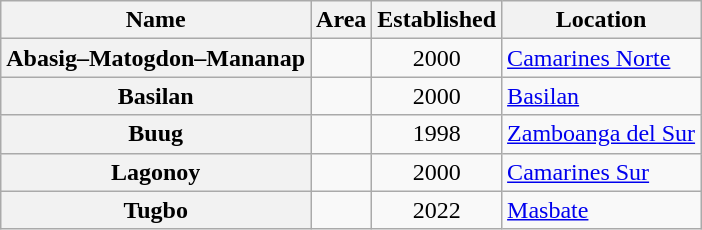<table class="wikitable sortable plainrowheaders toptextcells" style="text-align:center;">
<tr>
<th scope="col">Name</th>
<th scope="col">Area</th>
<th scope="col">Established</th>
<th scope="col">Location</th>
</tr>
<tr>
<th scope="row">Abasig–Matogdon–Mananap</th>
<td style="text-align:right;"></td>
<td>2000</td>
<td style="text-align:left;"><a href='#'>Camarines Norte</a></td>
</tr>
<tr>
<th scope="row">Basilan</th>
<td style="text-align:right;"></td>
<td>2000</td>
<td style="text-align:left;"><a href='#'>Basilan</a></td>
</tr>
<tr>
<th scope="row">Buug</th>
<td style="text-align:right;"></td>
<td>1998</td>
<td style="text-align:left;"><a href='#'>Zamboanga del Sur</a></td>
</tr>
<tr>
<th scope="row">Lagonoy</th>
<td style="text-align:right;"></td>
<td>2000</td>
<td style="text-align:left;"><a href='#'>Camarines Sur</a></td>
</tr>
<tr>
<th scope="row">Tugbo</th>
<td style="text-align:right;"></td>
<td>2022</td>
<td style="text-align:left;"><a href='#'>Masbate</a></td>
</tr>
</table>
